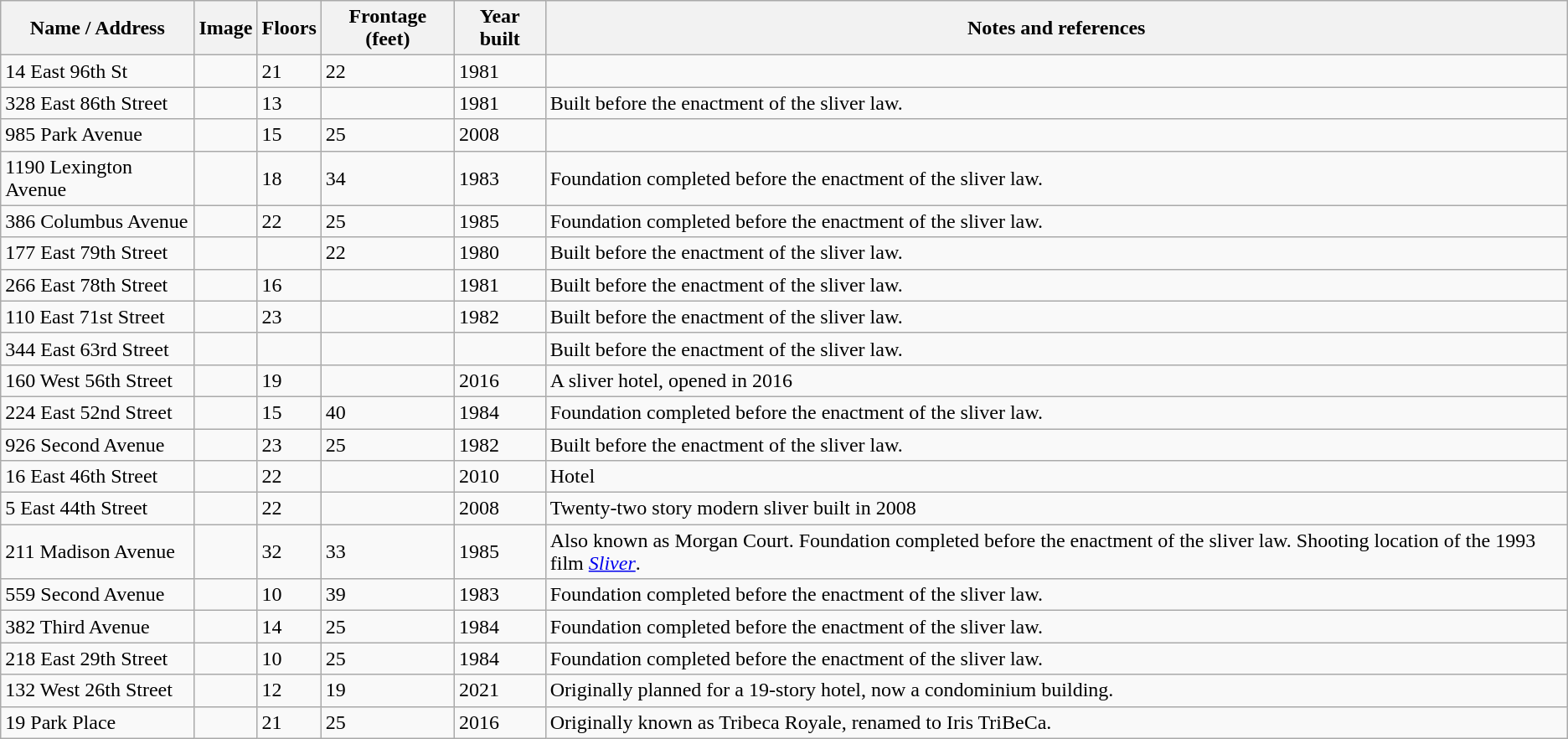<table class="wikitable sortable">
<tr>
<th>Name / Address</th>
<th>Image</th>
<th>Floors</th>
<th>Frontage (feet)</th>
<th>Year built</th>
<th class="unsortable">Notes and references</th>
</tr>
<tr>
<td>14 East 96th St</td>
<td></td>
<td>21</td>
<td>22</td>
<td>1981</td>
<td></td>
</tr>
<tr>
<td>328 East 86th Street</td>
<td></td>
<td>13</td>
<td></td>
<td>1981</td>
<td>Built before the enactment of the sliver law.</td>
</tr>
<tr>
<td>985 Park Avenue</td>
<td></td>
<td>15</td>
<td>25</td>
<td>2008</td>
<td></td>
</tr>
<tr>
<td>1190 Lexington Avenue</td>
<td></td>
<td>18</td>
<td>34</td>
<td>1983</td>
<td>Foundation completed before the enactment of the sliver law.</td>
</tr>
<tr>
<td>386 Columbus Avenue</td>
<td></td>
<td>22</td>
<td>25</td>
<td>1985</td>
<td>Foundation completed before the enactment of the sliver law.</td>
</tr>
<tr>
<td>177 East 79th Street</td>
<td></td>
<td></td>
<td>22</td>
<td>1980</td>
<td>Built before the enactment of the sliver law.</td>
</tr>
<tr>
<td>266 East 78th Street</td>
<td></td>
<td>16</td>
<td></td>
<td>1981</td>
<td>Built before the enactment of the sliver law.</td>
</tr>
<tr>
<td>110 East 71st Street</td>
<td></td>
<td>23</td>
<td></td>
<td>1982</td>
<td>Built before the enactment of the sliver law.</td>
</tr>
<tr>
<td>344 East 63rd Street</td>
<td></td>
<td></td>
<td></td>
<td></td>
<td>Built before the enactment of the sliver law.</td>
</tr>
<tr>
<td>160 West 56th Street</td>
<td></td>
<td>19</td>
<td></td>
<td>2016</td>
<td>A sliver hotel, opened in 2016</td>
</tr>
<tr>
<td>224 East 52nd Street</td>
<td></td>
<td>15</td>
<td>40</td>
<td>1984</td>
<td>Foundation completed before the enactment of the sliver law.</td>
</tr>
<tr>
<td>926 Second Avenue</td>
<td></td>
<td>23</td>
<td>25</td>
<td>1982</td>
<td>Built before the enactment of the sliver law.</td>
</tr>
<tr>
<td>16 East 46th Street</td>
<td></td>
<td>22</td>
<td></td>
<td>2010</td>
<td>Hotel</td>
</tr>
<tr>
<td>5 East 44th Street</td>
<td></td>
<td>22</td>
<td></td>
<td>2008</td>
<td>Twenty-two story modern sliver built in 2008</td>
</tr>
<tr>
<td>211 Madison Avenue</td>
<td></td>
<td>32</td>
<td>33</td>
<td>1985</td>
<td>Also known as Morgan Court. Foundation completed before the enactment of the sliver law. Shooting location of the 1993 film <em><a href='#'>Sliver</a></em>.</td>
</tr>
<tr>
<td>559 Second Avenue</td>
<td></td>
<td>10</td>
<td>39</td>
<td>1983</td>
<td>Foundation completed before the enactment of the sliver law.</td>
</tr>
<tr>
<td>382 Third Avenue</td>
<td></td>
<td>14</td>
<td>25</td>
<td>1984</td>
<td>Foundation completed before the enactment of the sliver law.</td>
</tr>
<tr>
<td>218 East 29th Street</td>
<td></td>
<td>10</td>
<td>25</td>
<td>1984</td>
<td>Foundation completed before the enactment of the sliver law.</td>
</tr>
<tr>
<td>132 West 26th Street</td>
<td></td>
<td>12</td>
<td>19</td>
<td>2021</td>
<td>Originally planned for a 19-story hotel, now a condominium building.</td>
</tr>
<tr>
<td>19 Park Place</td>
<td></td>
<td>21</td>
<td>25</td>
<td>2016</td>
<td>Originally known as Tribeca Royale, renamed to Iris TriBeCa.</td>
</tr>
</table>
